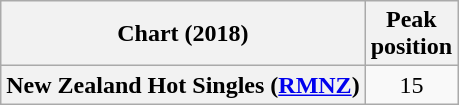<table class="wikitable sortable plainrowheaders" style="text-align:center">
<tr>
<th scope="col">Chart (2018)</th>
<th scope="col">Peak<br>position</th>
</tr>
<tr>
<th scope="row">New Zealand Hot Singles (<a href='#'>RMNZ</a>)</th>
<td>15</td>
</tr>
</table>
